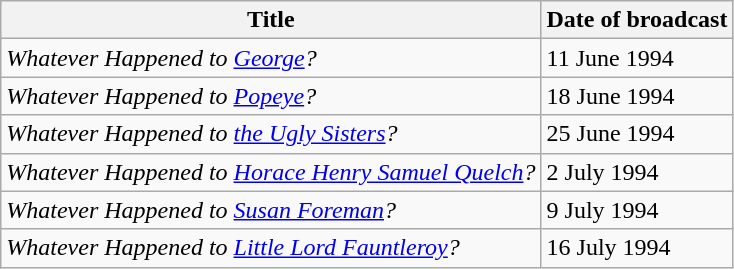<table class="wikitable">
<tr>
<th>Title</th>
<th>Date of broadcast</th>
</tr>
<tr>
<td><em>Whatever Happened to <a href='#'>George</a>?</em></td>
<td>11 June 1994</td>
</tr>
<tr>
<td><em>Whatever Happened to <a href='#'>Popeye</a>?</em></td>
<td>18 June 1994</td>
</tr>
<tr>
<td><em>Whatever Happened to <a href='#'>the Ugly Sisters</a>?</em></td>
<td>25 June 1994</td>
</tr>
<tr>
<td><em>Whatever Happened to <a href='#'>Horace Henry Samuel Quelch</a>?</em></td>
<td>2 July 1994</td>
</tr>
<tr>
<td><em>Whatever Happened to <a href='#'>Susan Foreman</a>?</em></td>
<td>9 July 1994</td>
</tr>
<tr>
<td><em>Whatever Happened to <a href='#'>Little Lord Fauntleroy</a>?</em></td>
<td>16 July 1994</td>
</tr>
</table>
